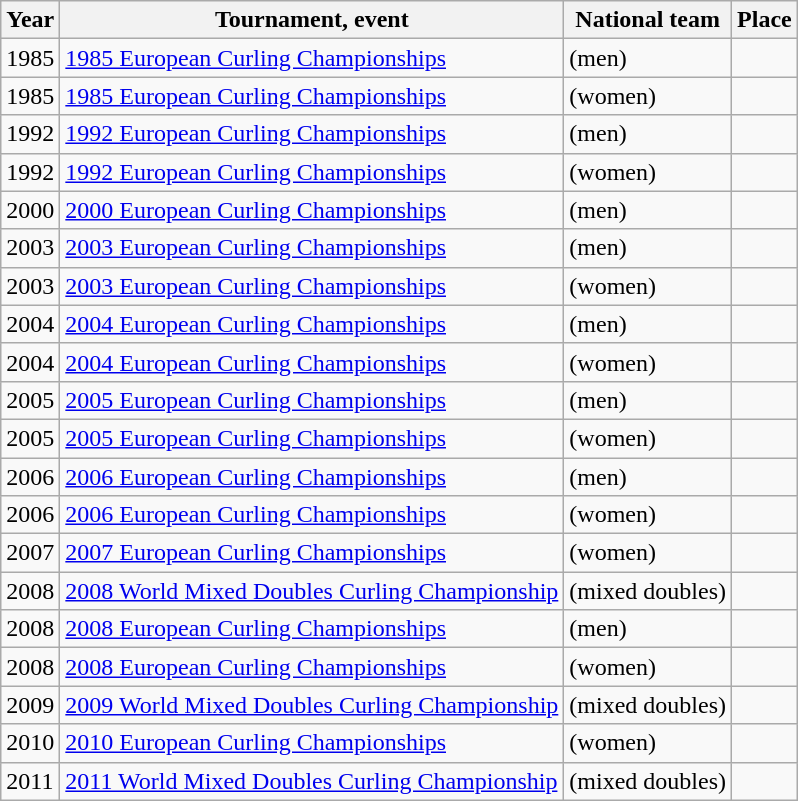<table class="wikitable">
<tr>
<th scope="col">Year</th>
<th scope="col">Tournament, event</th>
<th scope="col">National team</th>
<th scope="col">Place</th>
</tr>
<tr>
<td>1985</td>
<td><a href='#'>1985 European Curling Championships</a></td>
<td> (men)</td>
<td></td>
</tr>
<tr>
<td>1985</td>
<td><a href='#'>1985 European Curling Championships</a></td>
<td> (women)</td>
<td></td>
</tr>
<tr>
<td>1992</td>
<td><a href='#'>1992 European Curling Championships</a></td>
<td> (men)</td>
<td></td>
</tr>
<tr>
<td>1992</td>
<td><a href='#'>1992 European Curling Championships</a></td>
<td> (women)</td>
<td></td>
</tr>
<tr>
<td>2000</td>
<td><a href='#'>2000 European Curling Championships</a></td>
<td> (men)</td>
<td></td>
</tr>
<tr>
<td>2003</td>
<td><a href='#'>2003 European Curling Championships</a></td>
<td> (men)</td>
<td></td>
</tr>
<tr>
<td>2003</td>
<td><a href='#'>2003 European Curling Championships</a></td>
<td> (women)</td>
<td></td>
</tr>
<tr>
<td>2004</td>
<td><a href='#'>2004 European Curling Championships</a></td>
<td> (men)</td>
<td></td>
</tr>
<tr>
<td>2004</td>
<td><a href='#'>2004 European Curling Championships</a></td>
<td> (women)</td>
<td></td>
</tr>
<tr>
<td>2005</td>
<td><a href='#'>2005 European Curling Championships</a></td>
<td> (men)</td>
<td></td>
</tr>
<tr>
<td>2005</td>
<td><a href='#'>2005 European Curling Championships</a></td>
<td> (women)</td>
<td></td>
</tr>
<tr>
<td>2006</td>
<td><a href='#'>2006 European Curling Championships</a></td>
<td> (men)</td>
<td></td>
</tr>
<tr>
<td>2006</td>
<td><a href='#'>2006 European Curling Championships</a></td>
<td> (women)</td>
<td></td>
</tr>
<tr>
<td>2007</td>
<td><a href='#'>2007 European Curling Championships</a></td>
<td> (women)</td>
<td></td>
</tr>
<tr>
<td>2008</td>
<td><a href='#'>2008 World Mixed Doubles Curling Championship</a></td>
<td> (mixed doubles)</td>
<td></td>
</tr>
<tr>
<td>2008</td>
<td><a href='#'>2008 European Curling Championships</a></td>
<td> (men)</td>
<td></td>
</tr>
<tr>
<td>2008</td>
<td><a href='#'>2008 European Curling Championships</a></td>
<td> (women)</td>
<td></td>
</tr>
<tr>
<td>2009</td>
<td><a href='#'>2009 World Mixed Doubles Curling Championship</a></td>
<td> (mixed doubles)</td>
<td></td>
</tr>
<tr>
<td>2010</td>
<td><a href='#'>2010 European Curling Championships</a></td>
<td> (women)</td>
<td></td>
</tr>
<tr>
<td>2011</td>
<td><a href='#'>2011 World Mixed Doubles Curling Championship</a></td>
<td> (mixed doubles)</td>
<td></td>
</tr>
</table>
